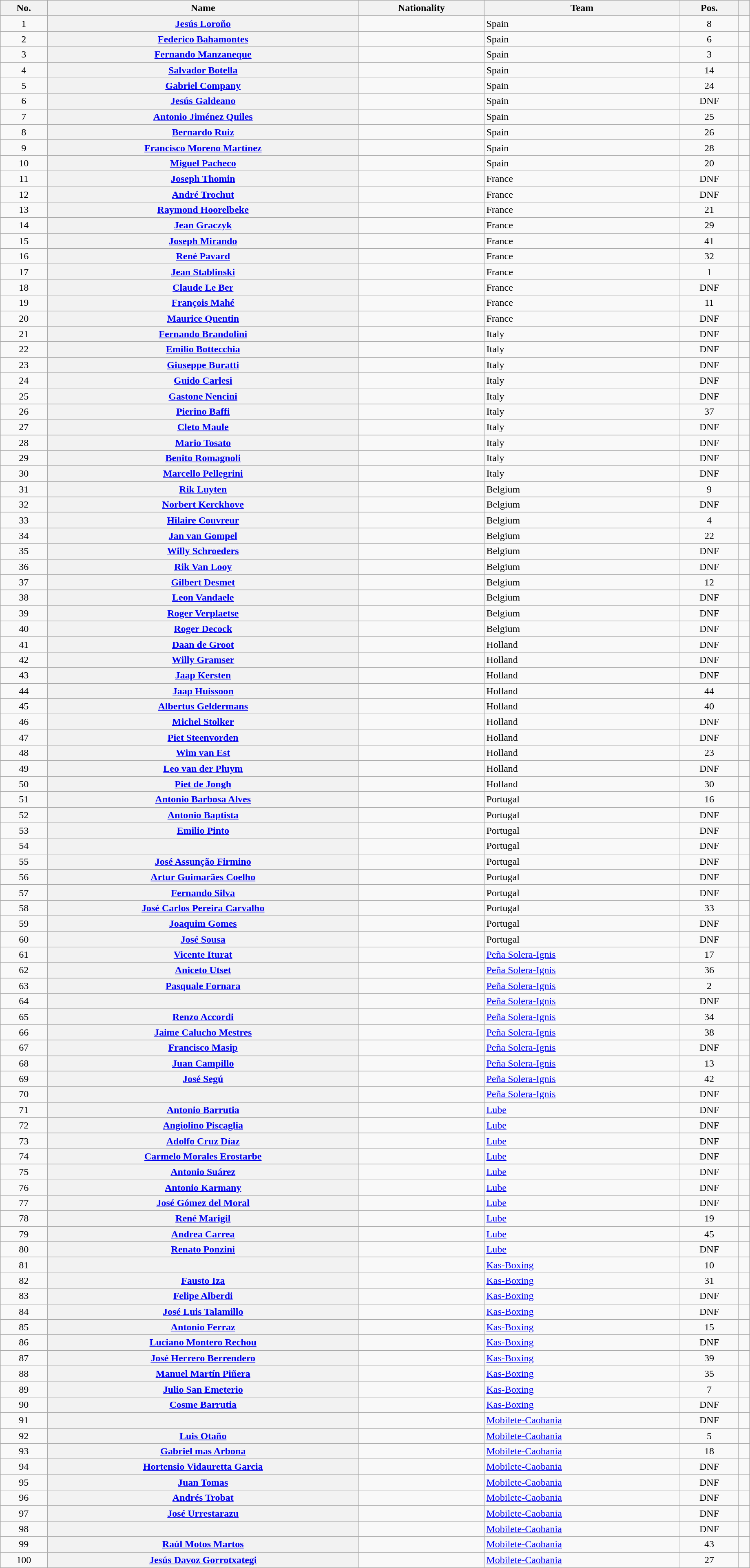<table class="wikitable plainrowheaders sortable" style="width:97%">
<tr>
<th scope="col">No.</th>
<th scope="col">Name</th>
<th scope="col">Nationality</th>
<th scope="col">Team</th>
<th scope="col" data-sort-type="number">Pos.</th>
<th scope="col" class="unsortable"></th>
</tr>
<tr>
<td style="text-align:center;">1</td>
<th scope="row"><a href='#'>Jesús Loroño</a></th>
<td></td>
<td>Spain</td>
<td style="text-align:center;">8</td>
<td style="text-align:center;"></td>
</tr>
<tr>
<td style="text-align:center;">2</td>
<th scope="row"><a href='#'>Federico Bahamontes</a></th>
<td></td>
<td>Spain</td>
<td style="text-align:center;">6</td>
<td style="text-align:center;"></td>
</tr>
<tr>
<td style="text-align:center;">3</td>
<th scope="row"><a href='#'>Fernando Manzaneque</a></th>
<td></td>
<td>Spain</td>
<td style="text-align:center;">3</td>
<td style="text-align:center;"></td>
</tr>
<tr>
<td style="text-align:center;">4</td>
<th scope="row"><a href='#'>Salvador Botella</a></th>
<td></td>
<td>Spain</td>
<td style="text-align:center;">14</td>
<td style="text-align:center;"></td>
</tr>
<tr>
<td style="text-align:center;">5</td>
<th scope="row"><a href='#'>Gabriel Company</a></th>
<td></td>
<td>Spain</td>
<td style="text-align:center;">24</td>
<td style="text-align:center;"></td>
</tr>
<tr>
<td style="text-align:center;">6</td>
<th scope="row"><a href='#'>Jesús Galdeano</a></th>
<td></td>
<td>Spain</td>
<td style="text-align:center;" data-sort-value="46">DNF</td>
<td style="text-align:center;"></td>
</tr>
<tr>
<td style="text-align:center;">7</td>
<th scope="row"><a href='#'>Antonio Jiménez Quiles</a></th>
<td></td>
<td>Spain</td>
<td style="text-align:center;">25</td>
<td style="text-align:center;"></td>
</tr>
<tr>
<td style="text-align:center;">8</td>
<th scope="row"><a href='#'>Bernardo Ruiz</a></th>
<td></td>
<td>Spain</td>
<td style="text-align:center;">26</td>
<td style="text-align:center;"></td>
</tr>
<tr>
<td style="text-align:center;">9</td>
<th scope="row"><a href='#'>Francisco Moreno Martínez</a></th>
<td></td>
<td>Spain</td>
<td style="text-align:center;">28</td>
<td style="text-align:center;"></td>
</tr>
<tr>
<td style="text-align:center;">10</td>
<th scope="row"><a href='#'>Miguel Pacheco</a></th>
<td></td>
<td>Spain</td>
<td style="text-align:center;">20</td>
<td style="text-align:center;"></td>
</tr>
<tr>
<td style="text-align:center;">11</td>
<th scope="row"><a href='#'>Joseph Thomin</a></th>
<td></td>
<td>France</td>
<td style="text-align:center;" data-sort-value="46">DNF</td>
<td style="text-align:center;"></td>
</tr>
<tr>
<td style="text-align:center;">12</td>
<th scope="row"><a href='#'>André Trochut</a></th>
<td></td>
<td>France</td>
<td style="text-align:center;" data-sort-value="46">DNF</td>
<td style="text-align:center;"></td>
</tr>
<tr>
<td style="text-align:center;">13</td>
<th scope="row"><a href='#'>Raymond Hoorelbeke</a></th>
<td></td>
<td>France</td>
<td style="text-align:center;">21</td>
<td style="text-align:center;"></td>
</tr>
<tr>
<td style="text-align:center;">14</td>
<th scope="row"><a href='#'>Jean Graczyk</a></th>
<td></td>
<td>France</td>
<td style="text-align:center;">29</td>
<td style="text-align:center;"></td>
</tr>
<tr>
<td style="text-align:center;">15</td>
<th scope="row"><a href='#'>Joseph Mirando</a></th>
<td></td>
<td>France</td>
<td style="text-align:center;">41</td>
<td style="text-align:center;"></td>
</tr>
<tr>
<td style="text-align:center;">16</td>
<th scope="row"><a href='#'>René Pavard</a></th>
<td></td>
<td>France</td>
<td style="text-align:center;">32</td>
<td style="text-align:center;"></td>
</tr>
<tr>
<td style="text-align:center;">17</td>
<th scope="row"><a href='#'>Jean Stablinski</a></th>
<td></td>
<td>France</td>
<td style="text-align:center;">1</td>
<td style="text-align:center;"></td>
</tr>
<tr>
<td style="text-align:center;">18</td>
<th scope="row"><a href='#'>Claude Le Ber</a></th>
<td></td>
<td>France</td>
<td style="text-align:center;" data-sort-value="46">DNF</td>
<td style="text-align:center;"></td>
</tr>
<tr>
<td style="text-align:center;">19</td>
<th scope="row"><a href='#'>François Mahé</a></th>
<td></td>
<td>France</td>
<td style="text-align:center;">11</td>
<td style="text-align:center;"></td>
</tr>
<tr>
<td style="text-align:center;">20</td>
<th scope="row"><a href='#'>Maurice Quentin</a></th>
<td></td>
<td>France</td>
<td style="text-align:center;" data-sort-value="46">DNF</td>
<td style="text-align:center;"></td>
</tr>
<tr>
<td style="text-align:center;">21</td>
<th scope="row"><a href='#'>Fernando Brandolini</a></th>
<td></td>
<td>Italy</td>
<td style="text-align:center;" data-sort-value="46">DNF</td>
<td style="text-align:center;"></td>
</tr>
<tr>
<td style="text-align:center;">22</td>
<th scope="row"><a href='#'>Emilio Bottecchia</a> </th>
<td></td>
<td>Italy</td>
<td style="text-align:center;" data-sort-value="46">DNF</td>
<td style="text-align:center;"></td>
</tr>
<tr>
<td style="text-align:center;">23</td>
<th scope="row"><a href='#'>Giuseppe Buratti</a></th>
<td></td>
<td>Italy</td>
<td style="text-align:center;" data-sort-value="46">DNF</td>
<td style="text-align:center;"></td>
</tr>
<tr>
<td style="text-align:center;">24</td>
<th scope="row"><a href='#'>Guido Carlesi</a></th>
<td></td>
<td>Italy</td>
<td style="text-align:center;" data-sort-value="46">DNF</td>
<td style="text-align:center;"></td>
</tr>
<tr>
<td style="text-align:center;">25</td>
<th scope="row"><a href='#'>Gastone Nencini</a></th>
<td></td>
<td>Italy</td>
<td style="text-align:center;" data-sort-value="46">DNF</td>
<td style="text-align:center;"></td>
</tr>
<tr>
<td style="text-align:center;">26</td>
<th scope="row"><a href='#'>Pierino Baffi</a></th>
<td></td>
<td>Italy</td>
<td style="text-align:center;" data-sort-value="46">37</td>
<td style="text-align:center;"></td>
</tr>
<tr>
<td style="text-align:center;">27</td>
<th scope="row"><a href='#'>Cleto Maule</a></th>
<td></td>
<td>Italy</td>
<td style="text-align:center;" data-sort-value="46">DNF</td>
<td style="text-align:center;"></td>
</tr>
<tr>
<td style="text-align:center;">28</td>
<th scope="row"><a href='#'>Mario Tosato</a></th>
<td></td>
<td>Italy</td>
<td style="text-align:center;" data-sort-value="46">DNF</td>
<td style="text-align:center;"></td>
</tr>
<tr>
<td style="text-align:center;">29</td>
<th scope="row"><a href='#'>Benito Romagnoli</a></th>
<td></td>
<td>Italy</td>
<td style="text-align:center;" data-sort-value="46">DNF</td>
<td style="text-align:center;"></td>
</tr>
<tr>
<td style="text-align:center;">30</td>
<th scope="row"><a href='#'>Marcello Pellegrini</a></th>
<td></td>
<td>Italy</td>
<td style="text-align:center;" data-sort-value="46">DNF</td>
<td style="text-align:center;"></td>
</tr>
<tr>
<td style="text-align:center;">31</td>
<th scope="row"><a href='#'>Rik Luyten</a></th>
<td></td>
<td>Belgium</td>
<td style="text-align:center;">9</td>
<td style="text-align:center;"></td>
</tr>
<tr>
<td style="text-align:center;">32</td>
<th scope="row"><a href='#'>Norbert Kerckhove</a></th>
<td></td>
<td>Belgium</td>
<td style="text-align:center;" data-sort-value="46">DNF</td>
<td style="text-align:center;"></td>
</tr>
<tr>
<td style="text-align:center;">33</td>
<th scope="row"><a href='#'>Hilaire Couvreur</a></th>
<td></td>
<td>Belgium</td>
<td style="text-align:center;">4</td>
<td style="text-align:center;"></td>
</tr>
<tr>
<td style="text-align:center;">34</td>
<th scope="row"><a href='#'>Jan van Gompel</a></th>
<td></td>
<td>Belgium</td>
<td style="text-align:center;">22</td>
<td style="text-align:center;"></td>
</tr>
<tr>
<td style="text-align:center;">35</td>
<th scope="row"><a href='#'>Willy Schroeders</a></th>
<td></td>
<td>Belgium</td>
<td style="text-align:center;" data-sort-value="46">DNF</td>
<td style="text-align:center;"></td>
</tr>
<tr>
<td style="text-align:center;">36</td>
<th scope="row"><a href='#'>Rik Van Looy</a></th>
<td></td>
<td>Belgium</td>
<td style="text-align:center;" data-sort-value="46">DNF</td>
<td style="text-align:center;"></td>
</tr>
<tr>
<td style="text-align:center;">37</td>
<th scope="row"><a href='#'>Gilbert Desmet</a></th>
<td></td>
<td>Belgium</td>
<td style="text-align:center;">12</td>
<td style="text-align:center;"></td>
</tr>
<tr>
<td style="text-align:center;">38</td>
<th scope="row"><a href='#'>Leon Vandaele</a></th>
<td></td>
<td>Belgium</td>
<td style="text-align:center;" data-sort-value="46">DNF</td>
<td style="text-align:center;"></td>
</tr>
<tr>
<td style="text-align:center;">39</td>
<th scope="row"><a href='#'>Roger Verplaetse</a></th>
<td></td>
<td>Belgium</td>
<td style="text-align:center;" data-sort-value="46">DNF</td>
<td style="text-align:center;"></td>
</tr>
<tr>
<td style="text-align:center;">40</td>
<th scope="row"><a href='#'>Roger Decock</a></th>
<td></td>
<td>Belgium</td>
<td style="text-align:center;" data-sort-value="46">DNF</td>
<td style="text-align:center;"></td>
</tr>
<tr>
<td style="text-align:center;">41</td>
<th scope="row"><a href='#'>Daan de Groot</a></th>
<td></td>
<td>Holland</td>
<td style="text-align:center;" data-sort-value="46">DNF</td>
<td style="text-align:center;"></td>
</tr>
<tr>
<td style="text-align:center;">42</td>
<th scope="row"><a href='#'>Willy Gramser</a></th>
<td></td>
<td>Holland</td>
<td style="text-align:center;" data-sort-value="46">DNF</td>
<td style="text-align:center;"></td>
</tr>
<tr>
<td style="text-align:center;">43</td>
<th scope="row"><a href='#'>Jaap Kersten</a></th>
<td></td>
<td>Holland</td>
<td style="text-align:center;" data-sort-value="46">DNF</td>
<td style="text-align:center;"></td>
</tr>
<tr>
<td style="text-align:center;">44</td>
<th scope="row"><a href='#'>Jaap Huissoon</a></th>
<td></td>
<td>Holland</td>
<td style="text-align:center;">44</td>
<td style="text-align:center;"></td>
</tr>
<tr>
<td style="text-align:center;">45</td>
<th scope="row"><a href='#'>Albertus Geldermans</a></th>
<td></td>
<td>Holland</td>
<td style="text-align:center;">40</td>
<td style="text-align:center;"></td>
</tr>
<tr>
<td style="text-align:center;">46</td>
<th scope="row"><a href='#'>Michel Stolker</a></th>
<td></td>
<td>Holland</td>
<td style="text-align:center;" data-sort-value="46">DNF</td>
<td style="text-align:center;"></td>
</tr>
<tr>
<td style="text-align:center;">47</td>
<th scope="row"><a href='#'>Piet Steenvorden</a></th>
<td></td>
<td>Holland</td>
<td style="text-align:center;" data-sort-value="46">DNF</td>
<td style="text-align:center;"></td>
</tr>
<tr>
<td style="text-align:center;">48</td>
<th scope="row"><a href='#'>Wim van Est</a></th>
<td></td>
<td>Holland</td>
<td style="text-align:center;">23</td>
<td style="text-align:center;"></td>
</tr>
<tr>
<td style="text-align:center;">49</td>
<th scope="row"><a href='#'>Leo van der Pluym</a></th>
<td></td>
<td>Holland</td>
<td style="text-align:center;" data-sort-value="46">DNF</td>
<td style="text-align:center;"></td>
</tr>
<tr>
<td style="text-align:center;">50</td>
<th scope="row"><a href='#'>Piet de Jongh</a></th>
<td></td>
<td>Holland</td>
<td style="text-align:center;">30</td>
<td style="text-align:center;"></td>
</tr>
<tr>
<td style="text-align:center;">51</td>
<th scope="row"><a href='#'>Antonio Barbosa Alves</a></th>
<td></td>
<td>Portugal</td>
<td style="text-align:center;">16</td>
<td style="text-align:center;"></td>
</tr>
<tr>
<td style="text-align:center;">52</td>
<th scope="row"><a href='#'>Antonio Baptista</a></th>
<td></td>
<td>Portugal</td>
<td style="text-align:center;" data-sort-value="46">DNF</td>
<td style="text-align:center;"></td>
</tr>
<tr>
<td style="text-align:center;">53</td>
<th scope="row"><a href='#'>Emilio Pinto</a></th>
<td></td>
<td>Portugal</td>
<td style="text-align:center;" data-sort-value="46">DNF</td>
<td style="text-align:center;"></td>
</tr>
<tr>
<td style="text-align:center;">54</td>
<th scope="row"></th>
<td></td>
<td>Portugal</td>
<td style="text-align:center;" data-sort-value="46">DNF</td>
<td style="text-align:center;"></td>
</tr>
<tr>
<td style="text-align:center;">55</td>
<th scope="row"><a href='#'>José Assunção Firmino</a></th>
<td></td>
<td>Portugal</td>
<td style="text-align:center;" data-sort-value="46">DNF</td>
<td style="text-align:center;"></td>
</tr>
<tr>
<td style="text-align:center;">56</td>
<th scope="row"><a href='#'>Artur Guimarães Coelho</a></th>
<td></td>
<td>Portugal</td>
<td style="text-align:center;" data-sort-value="46">DNF</td>
<td style="text-align:center;"></td>
</tr>
<tr>
<td style="text-align:center;">57</td>
<th scope="row"><a href='#'>Fernando Silva</a></th>
<td></td>
<td>Portugal</td>
<td style="text-align:center;" data-sort-value="46">DNF</td>
<td style="text-align:center;"></td>
</tr>
<tr>
<td style="text-align:center;">58</td>
<th scope="row"><a href='#'>José Carlos Pereira Carvalho</a></th>
<td></td>
<td>Portugal</td>
<td style="text-align:center;">33</td>
<td style="text-align:center;"></td>
</tr>
<tr>
<td style="text-align:center;">59</td>
<th scope="row"><a href='#'>Joaquim Gomes</a></th>
<td></td>
<td>Portugal</td>
<td style="text-align:center;" data-sort-value="46">DNF</td>
<td style="text-align:center;"></td>
</tr>
<tr>
<td style="text-align:center;">60</td>
<th scope="row"><a href='#'>José Sousa</a></th>
<td></td>
<td>Portugal</td>
<td style="text-align:center;" data-sort-value="46">DNF</td>
<td style="text-align:center;"></td>
</tr>
<tr>
<td style="text-align:center;">61</td>
<th scope="row"><a href='#'>Vicente Iturat</a></th>
<td></td>
<td><a href='#'>Peña Solera-Ignis</a></td>
<td style="text-align:center;">17</td>
<td style="text-align:center;"></td>
</tr>
<tr>
<td style="text-align:center;">62</td>
<th scope="row"><a href='#'>Aniceto Utset</a></th>
<td></td>
<td><a href='#'>Peña Solera-Ignis</a></td>
<td style="text-align:center;">36</td>
<td style="text-align:center;"></td>
</tr>
<tr>
<td style="text-align:center;">63</td>
<th scope="row"><a href='#'>Pasquale Fornara</a></th>
<td></td>
<td><a href='#'>Peña Solera-Ignis</a></td>
<td style="text-align:center;">2</td>
<td style="text-align:center;"></td>
</tr>
<tr>
<td style="text-align:center;">64</td>
<th scope="row"></th>
<td></td>
<td><a href='#'>Peña Solera-Ignis</a></td>
<td style="text-align:center;" data-sort-value="46">DNF</td>
<td style="text-align:center;"></td>
</tr>
<tr>
<td style="text-align:center;">65</td>
<th scope="row"><a href='#'>Renzo Accordi</a></th>
<td></td>
<td><a href='#'>Peña Solera-Ignis</a></td>
<td style="text-align:center;">34</td>
<td style="text-align:center;"></td>
</tr>
<tr>
<td style="text-align:center;">66</td>
<th scope="row"><a href='#'>Jaime Calucho Mestres</a></th>
<td></td>
<td><a href='#'>Peña Solera-Ignis</a></td>
<td style="text-align:center;">38</td>
<td style="text-align:center;"></td>
</tr>
<tr>
<td style="text-align:center;">67</td>
<th scope="row"><a href='#'>Francisco Masip</a></th>
<td></td>
<td><a href='#'>Peña Solera-Ignis</a></td>
<td style="text-align:center;" data-sort-value="46">DNF</td>
<td style="text-align:center;"></td>
</tr>
<tr>
<td style="text-align:center;">68</td>
<th scope="row"><a href='#'>Juan Campillo</a></th>
<td></td>
<td><a href='#'>Peña Solera-Ignis</a></td>
<td style="text-align:center;">13</td>
<td style="text-align:center;"></td>
</tr>
<tr>
<td style="text-align:center;">69</td>
<th scope="row"><a href='#'>José Segú</a></th>
<td></td>
<td><a href='#'>Peña Solera-Ignis</a></td>
<td style="text-align:center;">42</td>
<td style="text-align:center;"></td>
</tr>
<tr>
<td style="text-align:center;">70</td>
<th scope="row"></th>
<td></td>
<td><a href='#'>Peña Solera-Ignis</a></td>
<td style="text-align:center;" data-sort-value="46">DNF</td>
<td style="text-align:center;"></td>
</tr>
<tr>
<td style="text-align:center;">71</td>
<th scope="row"><a href='#'>Antonio Barrutia</a></th>
<td></td>
<td><a href='#'>Lube</a></td>
<td style="text-align:center;" data-sort-value="46">DNF</td>
<td style="text-align:center;"></td>
</tr>
<tr>
<td style="text-align:center;">72</td>
<th scope="row"><a href='#'>Angiolino Piscaglia</a></th>
<td></td>
<td><a href='#'>Lube</a></td>
<td style="text-align:center;" data-sort-value="46">DNF</td>
<td style="text-align:center;"></td>
</tr>
<tr>
<td style="text-align:center;">73</td>
<th scope="row"><a href='#'>Adolfo Cruz Díaz</a></th>
<td></td>
<td><a href='#'>Lube</a></td>
<td style="text-align:center;" data-sort-value="46">DNF</td>
<td style="text-align:center;"></td>
</tr>
<tr>
<td style="text-align:center;">74</td>
<th scope="row"><a href='#'>Carmelo Morales Erostarbe</a></th>
<td></td>
<td><a href='#'>Lube</a></td>
<td style="text-align:center;" data-sort-value="46">DNF</td>
<td style="text-align:center;"></td>
</tr>
<tr>
<td style="text-align:center;">75</td>
<th scope="row"><a href='#'>Antonio Suárez</a></th>
<td></td>
<td><a href='#'>Lube</a></td>
<td style="text-align:center;" data-sort-value="46">DNF</td>
<td style="text-align:center;"></td>
</tr>
<tr>
<td style="text-align:center;">76</td>
<th scope="row"><a href='#'>Antonio Karmany</a></th>
<td></td>
<td><a href='#'>Lube</a></td>
<td style="text-align:center;" data-sort-value="46">DNF</td>
<td style="text-align:center;"></td>
</tr>
<tr>
<td style="text-align:center;">77</td>
<th scope="row"><a href='#'>José Gómez del Moral</a></th>
<td></td>
<td><a href='#'>Lube</a></td>
<td style="text-align:center;" data-sort-value="46">DNF</td>
<td style="text-align:center;"></td>
</tr>
<tr>
<td style="text-align:center;">78</td>
<th scope="row"><a href='#'>René Marigil</a></th>
<td></td>
<td><a href='#'>Lube</a></td>
<td style="text-align:center;">19</td>
<td style="text-align:center;"></td>
</tr>
<tr>
<td style="text-align:center;">79</td>
<th scope="row"><a href='#'>Andrea Carrea</a></th>
<td></td>
<td><a href='#'>Lube</a></td>
<td style="text-align:center;">45</td>
<td style="text-align:center;"></td>
</tr>
<tr>
<td style="text-align:center;">80</td>
<th scope="row"><a href='#'>Renato Ponzini</a></th>
<td></td>
<td><a href='#'>Lube</a></td>
<td style="text-align:center;" data-sort-value="46">DNF</td>
<td style="text-align:center;"></td>
</tr>
<tr>
<td style="text-align:center;">81</td>
<th scope="row"></th>
<td></td>
<td><a href='#'>Kas-Boxing</a></td>
<td style="text-align:center;">10</td>
<td style="text-align:center;"></td>
</tr>
<tr>
<td style="text-align:center;">82</td>
<th scope="row"><a href='#'>Fausto Iza</a></th>
<td></td>
<td><a href='#'>Kas-Boxing</a></td>
<td style="text-align:center;">31</td>
<td style="text-align:center;"></td>
</tr>
<tr>
<td style="text-align:center;">83</td>
<th scope="row"><a href='#'>Felipe Alberdi</a></th>
<td></td>
<td><a href='#'>Kas-Boxing</a></td>
<td style="text-align:center;" data-sort-value="46">DNF</td>
<td style="text-align:center;"></td>
</tr>
<tr>
<td style="text-align:center;">84</td>
<th scope="row"><a href='#'>José Luis Talamillo</a></th>
<td></td>
<td><a href='#'>Kas-Boxing</a></td>
<td style="text-align:center;" data-sort-value="46">DNF</td>
<td style="text-align:center;"></td>
</tr>
<tr>
<td style="text-align:center;">85</td>
<th scope="row"><a href='#'>Antonio Ferraz</a></th>
<td></td>
<td><a href='#'>Kas-Boxing</a></td>
<td style="text-align:center;">15</td>
<td style="text-align:center;"></td>
</tr>
<tr>
<td style="text-align:center;">86</td>
<th scope="row"><a href='#'>Luciano Montero Rechou</a></th>
<td></td>
<td><a href='#'>Kas-Boxing</a></td>
<td style="text-align:center;" data-sort-value="46">DNF</td>
<td style="text-align:center;"></td>
</tr>
<tr>
<td style="text-align:center;">87</td>
<th scope="row"><a href='#'>José Herrero Berrendero</a></th>
<td></td>
<td><a href='#'>Kas-Boxing</a></td>
<td style="text-align:center;">39</td>
<td style="text-align:center;"></td>
</tr>
<tr>
<td style="text-align:center;">88</td>
<th scope="row"><a href='#'>Manuel Martín Piñera</a></th>
<td></td>
<td><a href='#'>Kas-Boxing</a></td>
<td style="text-align:center;">35</td>
<td style="text-align:center;"></td>
</tr>
<tr>
<td style="text-align:center;">89</td>
<th scope="row"><a href='#'>Julio San Emeterio</a></th>
<td></td>
<td><a href='#'>Kas-Boxing</a></td>
<td style="text-align:center;">7</td>
<td style="text-align:center;"></td>
</tr>
<tr>
<td style="text-align:center;">90</td>
<th scope="row"><a href='#'>Cosme Barrutia</a></th>
<td></td>
<td><a href='#'>Kas-Boxing</a></td>
<td style="text-align:center;" data-sort-value="46">DNF</td>
<td style="text-align:center;"></td>
</tr>
<tr>
<td style="text-align:center;">91</td>
<th scope="row"></th>
<td></td>
<td><a href='#'>Mobilete-Caobania</a></td>
<td style="text-align:center;" data-sort-value="46">DNF</td>
<td style="text-align:center;"></td>
</tr>
<tr>
<td style="text-align:center;">92</td>
<th scope="row"><a href='#'>Luis Otaño</a></th>
<td></td>
<td><a href='#'>Mobilete-Caobania</a></td>
<td style="text-align:center;">5</td>
<td style="text-align:center;"></td>
</tr>
<tr>
<td style="text-align:center;">93</td>
<th scope="row"><a href='#'>Gabriel mas Arbona</a></th>
<td></td>
<td><a href='#'>Mobilete-Caobania</a></td>
<td style="text-align:center;">18</td>
<td style="text-align:center;"></td>
</tr>
<tr>
<td style="text-align:center;">94</td>
<th scope="row"><a href='#'>Hortensio Vidauretta Garcia</a></th>
<td></td>
<td><a href='#'>Mobilete-Caobania</a></td>
<td style="text-align:center;" data-sort-value="46">DNF</td>
<td style="text-align:center;"></td>
</tr>
<tr>
<td style="text-align:center;">95</td>
<th scope="row"><a href='#'>Juan Tomas</a></th>
<td></td>
<td><a href='#'>Mobilete-Caobania</a></td>
<td style="text-align:center;" data-sort-value="46">DNF</td>
<td style="text-align:center;"></td>
</tr>
<tr>
<td style="text-align:center;">96</td>
<th scope="row"><a href='#'>Andrés Trobat</a></th>
<td></td>
<td><a href='#'>Mobilete-Caobania</a></td>
<td style="text-align:center;" data-sort-value="46">DNF</td>
<td style="text-align:center;"></td>
</tr>
<tr>
<td style="text-align:center;">97</td>
<th scope="row"><a href='#'>José Urrestarazu</a></th>
<td></td>
<td><a href='#'>Mobilete-Caobania</a></td>
<td style="text-align:center;" data-sort-value="46">DNF</td>
<td style="text-align:center;"></td>
</tr>
<tr>
<td style="text-align:center;">98</td>
<th scope="row"></th>
<td></td>
<td><a href='#'>Mobilete-Caobania</a></td>
<td style="text-align:center;" data-sort-value="46">DNF</td>
<td style="text-align:center;"></td>
</tr>
<tr>
<td style="text-align:center;">99</td>
<th scope="row"><a href='#'>Raúl Motos Martos</a></th>
<td></td>
<td><a href='#'>Mobilete-Caobania</a></td>
<td style="text-align:center;">43</td>
<td style="text-align:center;"></td>
</tr>
<tr>
<td style="text-align:center;">100</td>
<th scope="row"><a href='#'>Jesús Davoz Gorrotxategi</a></th>
<td></td>
<td><a href='#'>Mobilete-Caobania</a></td>
<td style="text-align:center;">27</td>
<td style="text-align:center;"></td>
</tr>
</table>
